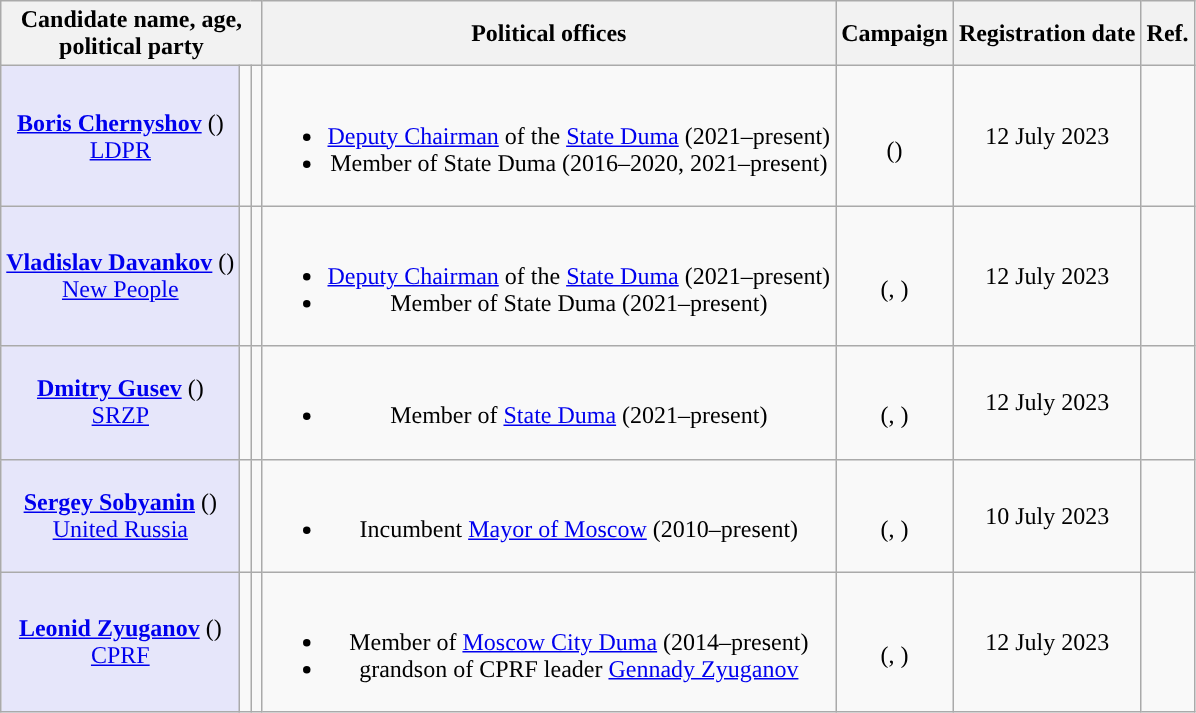<table class="wikitable" style="text-align:center;">
<tr>
<th colspan="3">Candidate name, age,<br>political party</th>
<th>Political offices</th>
<th>Campaign</th>
<th>Registration date</th>
<th>Ref.</th>
</tr>
<tr>
<td style="background:lavender;"><strong><a href='#'>Boris Chernyshov</a></strong> ()<br><a href='#'>LDPR</a></td>
<td style="background-color:"></td>
<td></td>
<td><br><ul><li><a href='#'>Deputy Chairman</a> of the <a href='#'>State Duma</a> (2021–present)</li><li>Member of State Duma (2016–2020, 2021–present)</li></ul></td>
<td><br>()</td>
<td>12 July 2023</td>
<td></td>
</tr>
<tr>
<td style="background:lavender;"><strong><a href='#'>Vladislav Davankov</a></strong> ()<br><a href='#'>New People</a></td>
<td style="background-color:"></td>
<td></td>
<td><br><ul><li><a href='#'>Deputy Chairman</a> of the <a href='#'>State Duma</a> (2021–present)</li><li>Member of State Duma (2021–present)</li></ul></td>
<td><br>(, )</td>
<td>12 July 2023</td>
<td></td>
</tr>
<tr>
<td style="background:lavender;"><strong><a href='#'>Dmitry Gusev</a></strong> ()<br><a href='#'>SRZP</a></td>
<td style="background-color:"></td>
<td></td>
<td><br><ul><li>Member of <a href='#'>State Duma</a> (2021–present)</li></ul></td>
<td><br>(, )</td>
<td>12 July 2023</td>
<td></td>
</tr>
<tr>
<td style="background:lavender;"><strong><a href='#'>Sergey Sobyanin</a></strong> ()<br><a href='#'>United Russia</a></td>
<td style="background-color:"></td>
<td></td>
<td><br><ul><li>Incumbent <a href='#'>Mayor of Moscow</a> (2010–present)</li></ul></td>
<td><br>(, )</td>
<td>10 July 2023</td>
<td></td>
</tr>
<tr>
<td style="background:lavender;"><strong><a href='#'>Leonid Zyuganov</a></strong> ()<br><a href='#'>CPRF</a></td>
<td style="background-color:"></td>
<td></td>
<td><br><ul><li>Member of <a href='#'>Moscow City Duma</a> (2014–present)</li><li>grandson of CPRF leader <a href='#'>Gennady Zyuganov</a></li></ul></td>
<td><br>(, )</td>
<td>12 July 2023</td>
<td></td>
</tr>
</table>
